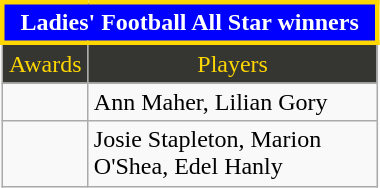<table class="wikitable" width="20%">
<tr style="text-align:center;background:blue; color:white; border:3px solid gold;">
<td colspan="2"><strong>Ladies' Football All Star winners</strong></td>
</tr>
<tr style="text-align:center;background:#353531;color:gold;">
<td width="50px">Awards</td>
<td>Players</td>
</tr>
<tr>
<td></td>
<td>Ann Maher, Lilian Gory</td>
</tr>
<tr>
<td></td>
<td>Josie Stapleton, Marion O'Shea, Edel Hanly</td>
</tr>
</table>
